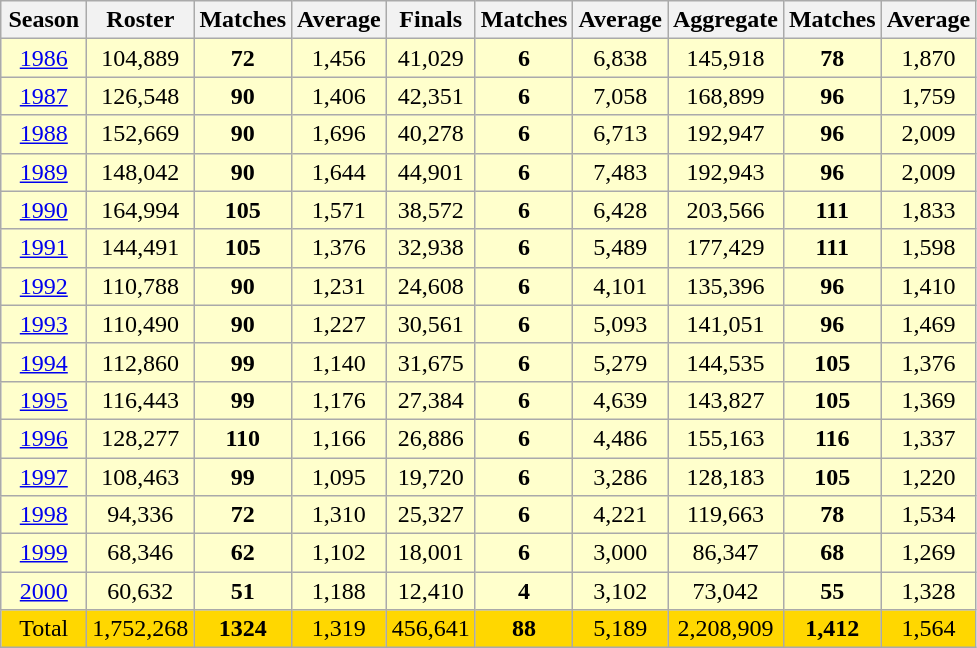<table class="wikitable" style="text-align:center;">
<tr>
<th width=50>Season</th>
<th style="width:50px;" abbr="Roster">Roster</th>
<th style="width:50px;" abbr="Matches">Matches</th>
<th style="width:50px;" abbr="Average">Average</th>
<th style="width:50px;" abbr="Finals">Finals</th>
<th style="width:50px;" abbr="Matches">Matches</th>
<th style="width:50px;" abbr="Average">Average</th>
<th style="width:50px;" abbr="Aggregate">Aggregate</th>
<th style="width:50px;" abbr="Matches">Matches</th>
<th style="width:50px;" abbr="Average">Average</th>
</tr>
<tr style="background:#ffc;">
<td style="text-align:center;"><a href='#'>1986</a></td>
<td>104,889</td>
<td><strong>72</strong></td>
<td>1,456</td>
<td>41,029</td>
<td><strong>6</strong></td>
<td>6,838</td>
<td>145,918</td>
<td><strong>78</strong></td>
<td>1,870</td>
</tr>
<tr style="background:#ffc;">
<td style="text-align:center;"><a href='#'>1987</a></td>
<td>126,548</td>
<td><strong>90</strong></td>
<td>1,406</td>
<td>42,351</td>
<td><strong>6</strong></td>
<td>7,058</td>
<td>168,899</td>
<td><strong>96</strong></td>
<td>1,759</td>
</tr>
<tr style="background:#ffc;">
<td style="text-align:center;"><a href='#'>1988</a></td>
<td>152,669</td>
<td><strong>90</strong></td>
<td>1,696</td>
<td>40,278</td>
<td><strong>6</strong></td>
<td>6,713</td>
<td>192,947</td>
<td><strong>96</strong></td>
<td>2,009</td>
</tr>
<tr style="background:#ffc;">
<td style="text-align:center;"><a href='#'>1989</a></td>
<td>148,042</td>
<td><strong>90</strong></td>
<td>1,644</td>
<td>44,901</td>
<td><strong>6</strong></td>
<td>7,483</td>
<td>192,943</td>
<td><strong>96</strong></td>
<td>2,009</td>
</tr>
<tr style="background:#ffc;">
<td style="text-align:center;"><a href='#'>1990</a></td>
<td>164,994</td>
<td><strong>105</strong></td>
<td>1,571</td>
<td>38,572</td>
<td><strong>6</strong></td>
<td>6,428</td>
<td>203,566</td>
<td><strong>111</strong></td>
<td>1,833</td>
</tr>
<tr style="background:#ffc;">
<td style="text-align:center;"><a href='#'>1991</a></td>
<td>144,491</td>
<td><strong>105</strong></td>
<td>1,376</td>
<td>32,938</td>
<td><strong>6</strong></td>
<td>5,489</td>
<td>177,429</td>
<td><strong>111</strong></td>
<td>1,598</td>
</tr>
<tr style="background:#ffc;">
<td style="text-align:center;"><a href='#'>1992</a></td>
<td>110,788</td>
<td><strong>90</strong></td>
<td>1,231</td>
<td>24,608</td>
<td><strong>6</strong></td>
<td>4,101</td>
<td>135,396</td>
<td><strong>96</strong></td>
<td>1,410</td>
</tr>
<tr style="background:#ffc;">
<td style="text-align:center;"><a href='#'>1993</a></td>
<td>110,490</td>
<td><strong>90</strong></td>
<td>1,227</td>
<td>30,561</td>
<td><strong>6</strong></td>
<td>5,093</td>
<td>141,051</td>
<td><strong>96</strong></td>
<td>1,469</td>
</tr>
<tr style="background:#ffc;">
<td style="text-align:center;"><a href='#'>1994</a></td>
<td>112,860</td>
<td><strong>99</strong></td>
<td>1,140</td>
<td>31,675</td>
<td><strong>6</strong></td>
<td>5,279</td>
<td>144,535</td>
<td><strong>105</strong></td>
<td>1,376</td>
</tr>
<tr style="background:#ffc;">
<td style="text-align:center;"><a href='#'>1995</a></td>
<td>116,443</td>
<td><strong>99</strong></td>
<td>1,176</td>
<td>27,384</td>
<td><strong>6</strong></td>
<td>4,639</td>
<td>143,827</td>
<td><strong>105</strong></td>
<td>1,369</td>
</tr>
<tr style="background:#ffc;">
<td style="text-align:center;"><a href='#'>1996</a></td>
<td>128,277</td>
<td><strong>110</strong></td>
<td>1,166</td>
<td>26,886</td>
<td><strong>6</strong></td>
<td>4,486</td>
<td>155,163</td>
<td><strong>116</strong></td>
<td>1,337</td>
</tr>
<tr style="background:#ffc;">
<td style="text-align:center;"><a href='#'>1997</a></td>
<td>108,463</td>
<td><strong>99</strong></td>
<td>1,095</td>
<td>19,720</td>
<td><strong>6</strong></td>
<td>3,286</td>
<td>128,183</td>
<td><strong>105</strong></td>
<td>1,220</td>
</tr>
<tr style="background:#ffc;">
<td style="text-align:center;"><a href='#'>1998</a></td>
<td>94,336</td>
<td><strong>72</strong></td>
<td>1,310</td>
<td>25,327</td>
<td><strong>6</strong></td>
<td>4,221</td>
<td>119,663</td>
<td><strong>78</strong></td>
<td>1,534</td>
</tr>
<tr style="background:#ffc;">
<td style="text-align:center;"><a href='#'>1999</a></td>
<td>68,346</td>
<td><strong>62</strong></td>
<td>1,102</td>
<td>18,001</td>
<td><strong>6</strong></td>
<td>3,000</td>
<td>86,347</td>
<td><strong>68</strong></td>
<td>1,269</td>
</tr>
<tr style="background:#ffc;">
<td style="text-align:center;"><a href='#'>2000</a></td>
<td>60,632</td>
<td><strong>51</strong></td>
<td>1,188</td>
<td>12,410</td>
<td><strong>4</strong></td>
<td>3,102</td>
<td>73,042</td>
<td><strong>55</strong></td>
<td>1,328</td>
</tr>
<tr style="background:gold;">
<td style="text-align:center;">Total</td>
<td>1,752,268</td>
<td><strong>1324</strong></td>
<td>1,319</td>
<td>456,641</td>
<td><strong>88</strong></td>
<td>5,189</td>
<td>2,208,909</td>
<td><strong>1,412</strong></td>
<td>1,564</td>
</tr>
</table>
